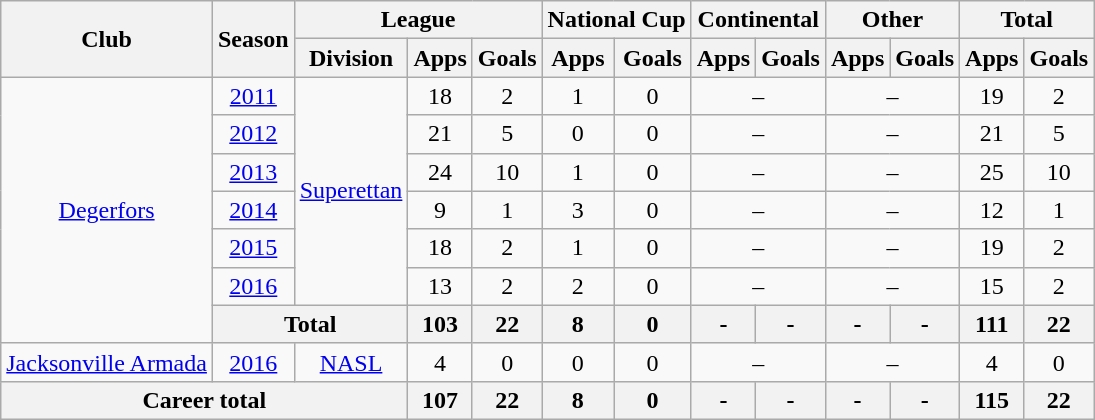<table class="wikitable" style="text-align: center;">
<tr>
<th rowspan="2">Club</th>
<th rowspan="2">Season</th>
<th colspan="3">League</th>
<th colspan="2">National Cup</th>
<th colspan="2">Continental</th>
<th colspan="2">Other</th>
<th colspan="2">Total</th>
</tr>
<tr>
<th>Division</th>
<th>Apps</th>
<th>Goals</th>
<th>Apps</th>
<th>Goals</th>
<th>Apps</th>
<th>Goals</th>
<th>Apps</th>
<th>Goals</th>
<th>Apps</th>
<th>Goals</th>
</tr>
<tr>
<td rowspan="7" valign="center"><a href='#'>Degerfors</a></td>
<td><a href='#'>2011</a></td>
<td rowspan="6" valign="center"><a href='#'>Superettan</a></td>
<td>18</td>
<td>2</td>
<td>1</td>
<td>0</td>
<td colspan="2">–</td>
<td colspan="2">–</td>
<td>19</td>
<td>2</td>
</tr>
<tr>
<td><a href='#'>2012</a></td>
<td>21</td>
<td>5</td>
<td>0</td>
<td>0</td>
<td colspan="2">–</td>
<td colspan="2">–</td>
<td>21</td>
<td>5</td>
</tr>
<tr>
<td><a href='#'>2013</a></td>
<td>24</td>
<td>10</td>
<td>1</td>
<td>0</td>
<td colspan="2">–</td>
<td colspan="2">–</td>
<td>25</td>
<td>10</td>
</tr>
<tr>
<td><a href='#'>2014</a></td>
<td>9</td>
<td>1</td>
<td>3</td>
<td>0</td>
<td colspan="2">–</td>
<td colspan="2">–</td>
<td>12</td>
<td>1</td>
</tr>
<tr>
<td><a href='#'>2015</a></td>
<td>18</td>
<td>2</td>
<td>1</td>
<td>0</td>
<td colspan="2">–</td>
<td colspan="2">–</td>
<td>19</td>
<td>2</td>
</tr>
<tr>
<td><a href='#'>2016</a></td>
<td>13</td>
<td>2</td>
<td>2</td>
<td>0</td>
<td colspan="2">–</td>
<td colspan="2">–</td>
<td>15</td>
<td>2</td>
</tr>
<tr>
<th colspan="2">Total</th>
<th>103</th>
<th>22</th>
<th>8</th>
<th>0</th>
<th>-</th>
<th>-</th>
<th>-</th>
<th>-</th>
<th>111</th>
<th>22</th>
</tr>
<tr>
<td valign="center"><a href='#'>Jacksonville Armada</a></td>
<td><a href='#'>2016</a></td>
<td><a href='#'>NASL</a></td>
<td>4</td>
<td>0</td>
<td>0</td>
<td>0</td>
<td colspan="2">–</td>
<td colspan="2">–</td>
<td>4</td>
<td>0</td>
</tr>
<tr>
<th colspan="3">Career total</th>
<th>107</th>
<th>22</th>
<th>8</th>
<th>0</th>
<th>-</th>
<th>-</th>
<th>-</th>
<th>-</th>
<th>115</th>
<th>22</th>
</tr>
</table>
